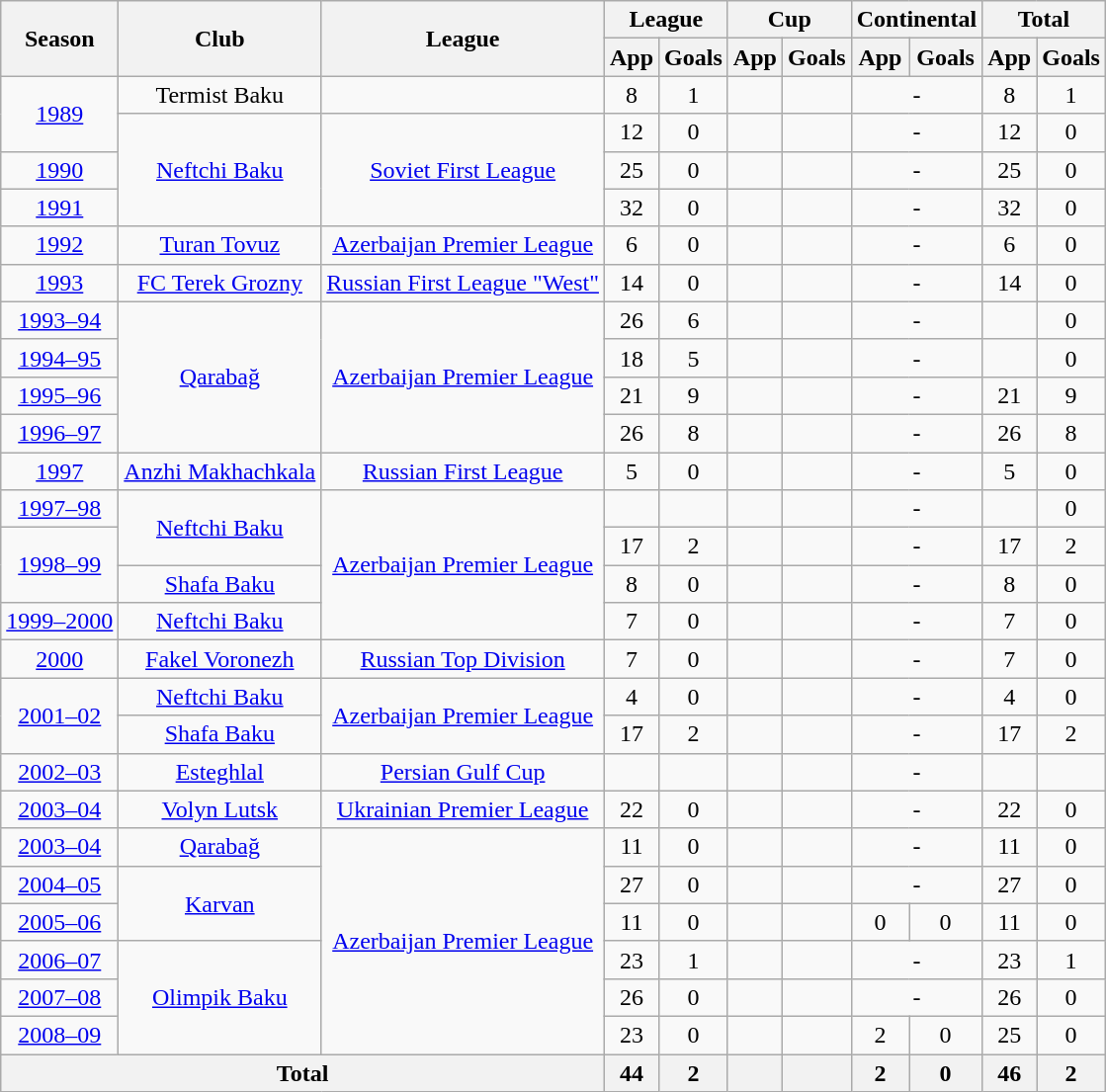<table class="wikitable">
<tr>
<th rowspan=2>Season</th>
<th ! rowspan=2>Club</th>
<th ! rowspan=2>League</th>
<th ! colspan=2>League</th>
<th ! colspan=2>Cup</th>
<th ! colspan=2>Continental</th>
<th colspan=3>Total</th>
</tr>
<tr>
<th>App</th>
<th>Goals</th>
<th>App</th>
<th>Goals</th>
<th>App</th>
<th>Goals</th>
<th>App</th>
<th>Goals</th>
</tr>
<tr align=center>
<td rowspan="2"><a href='#'>1989</a></td>
<td>Termist Baku</td>
<td></td>
<td>8</td>
<td>1</td>
<td></td>
<td></td>
<td colspan="2">-</td>
<td>8</td>
<td>1</td>
</tr>
<tr align=center>
<td rowspan="3"><a href='#'>Neftchi Baku</a></td>
<td rowspan="3"><a href='#'>Soviet First League</a></td>
<td>12</td>
<td>0</td>
<td></td>
<td></td>
<td colspan="2">-</td>
<td>12</td>
<td>0</td>
</tr>
<tr align=center>
<td><a href='#'>1990</a></td>
<td>25</td>
<td>0</td>
<td></td>
<td></td>
<td colspan="2">-</td>
<td>25</td>
<td>0</td>
</tr>
<tr align=center>
<td><a href='#'>1991</a></td>
<td>32</td>
<td>0</td>
<td></td>
<td></td>
<td colspan="2">-</td>
<td>32</td>
<td>0</td>
</tr>
<tr align=center>
<td><a href='#'>1992</a></td>
<td><a href='#'>Turan Tovuz</a></td>
<td><a href='#'>Azerbaijan Premier League</a></td>
<td>6</td>
<td>0</td>
<td></td>
<td></td>
<td colspan="2">-</td>
<td>6</td>
<td>0</td>
</tr>
<tr align=center>
<td><a href='#'>1993</a></td>
<td><a href='#'>FC Terek Grozny</a></td>
<td><a href='#'>Russian First League "West"</a></td>
<td>14</td>
<td>0</td>
<td></td>
<td></td>
<td colspan="2">-</td>
<td>14</td>
<td>0</td>
</tr>
<tr align=center>
<td><a href='#'>1993–94</a></td>
<td rowspan="4"><a href='#'>Qarabağ</a></td>
<td rowspan="4"><a href='#'>Azerbaijan Premier League</a></td>
<td>26</td>
<td>6</td>
<td></td>
<td></td>
<td colspan="2">-</td>
<td></td>
<td>0</td>
</tr>
<tr align=center>
<td><a href='#'>1994–95</a></td>
<td>18</td>
<td>5</td>
<td></td>
<td></td>
<td colspan="2">-</td>
<td></td>
<td>0</td>
</tr>
<tr align=center>
<td><a href='#'>1995–96</a></td>
<td>21</td>
<td>9</td>
<td></td>
<td></td>
<td colspan="2">-</td>
<td>21</td>
<td>9</td>
</tr>
<tr align=center>
<td><a href='#'>1996–97</a></td>
<td>26</td>
<td>8</td>
<td></td>
<td></td>
<td colspan="2">-</td>
<td>26</td>
<td>8</td>
</tr>
<tr align=center>
<td><a href='#'>1997</a></td>
<td><a href='#'>Anzhi Makhachkala</a></td>
<td><a href='#'>Russian First League</a></td>
<td>5</td>
<td>0</td>
<td></td>
<td></td>
<td colspan="2">-</td>
<td>5</td>
<td>0</td>
</tr>
<tr align=center>
<td><a href='#'>1997–98</a></td>
<td rowspan="2"><a href='#'>Neftchi Baku</a></td>
<td rowspan="4"><a href='#'>Azerbaijan Premier League</a></td>
<td></td>
<td></td>
<td></td>
<td></td>
<td colspan="2">-</td>
<td></td>
<td>0</td>
</tr>
<tr align=center>
<td rowspan="2"><a href='#'>1998–99</a></td>
<td>17</td>
<td>2</td>
<td></td>
<td></td>
<td colspan="2">-</td>
<td>17</td>
<td>2</td>
</tr>
<tr align=center>
<td><a href='#'>Shafa Baku</a></td>
<td>8</td>
<td>0</td>
<td></td>
<td></td>
<td colspan="2">-</td>
<td>8</td>
<td>0</td>
</tr>
<tr align=center>
<td><a href='#'>1999–2000</a></td>
<td><a href='#'>Neftchi Baku</a></td>
<td>7</td>
<td>0</td>
<td></td>
<td></td>
<td colspan="2">-</td>
<td>7</td>
<td>0</td>
</tr>
<tr align=center>
<td><a href='#'>2000</a></td>
<td><a href='#'>Fakel Voronezh</a></td>
<td><a href='#'>Russian Top Division</a></td>
<td>7</td>
<td>0</td>
<td></td>
<td></td>
<td colspan="2">-</td>
<td>7</td>
<td>0</td>
</tr>
<tr align=center>
<td rowspan="2"><a href='#'>2001–02</a></td>
<td><a href='#'>Neftchi Baku</a></td>
<td rowspan="2"><a href='#'>Azerbaijan Premier League</a></td>
<td>4</td>
<td>0</td>
<td></td>
<td></td>
<td colspan="2">-</td>
<td>4</td>
<td>0</td>
</tr>
<tr align=center>
<td><a href='#'>Shafa Baku</a></td>
<td>17</td>
<td>2</td>
<td></td>
<td></td>
<td colspan="2">-</td>
<td>17</td>
<td>2</td>
</tr>
<tr align=center>
<td><a href='#'>2002–03</a></td>
<td><a href='#'>Esteghlal</a></td>
<td><a href='#'>Persian Gulf Cup</a></td>
<td></td>
<td></td>
<td></td>
<td></td>
<td colspan="2">-</td>
<td></td>
<td></td>
</tr>
<tr align=center>
<td><a href='#'>2003–04</a></td>
<td><a href='#'>Volyn Lutsk</a></td>
<td><a href='#'>Ukrainian Premier League</a></td>
<td>22</td>
<td>0</td>
<td></td>
<td></td>
<td colspan="2">-</td>
<td>22</td>
<td>0</td>
</tr>
<tr align=center>
<td><a href='#'>2003–04</a></td>
<td><a href='#'>Qarabağ</a></td>
<td rowspan="6"><a href='#'>Azerbaijan Premier League</a></td>
<td>11</td>
<td>0</td>
<td></td>
<td></td>
<td colspan="2">-</td>
<td>11</td>
<td>0</td>
</tr>
<tr align=center>
<td><a href='#'>2004–05</a></td>
<td rowspan="2"><a href='#'>Karvan</a></td>
<td>27</td>
<td>0</td>
<td></td>
<td></td>
<td colspan="2">-</td>
<td>27</td>
<td>0</td>
</tr>
<tr align=center>
<td><a href='#'>2005–06</a></td>
<td>11</td>
<td>0</td>
<td></td>
<td></td>
<td>0</td>
<td>0</td>
<td>11</td>
<td>0</td>
</tr>
<tr align=center>
<td><a href='#'>2006–07</a></td>
<td rowspan="3"><a href='#'>Olimpik Baku</a></td>
<td>23</td>
<td>1</td>
<td></td>
<td></td>
<td colspan="2">-</td>
<td>23</td>
<td>1</td>
</tr>
<tr align=center>
<td><a href='#'>2007–08</a></td>
<td>26</td>
<td>0</td>
<td></td>
<td></td>
<td colspan="2">-</td>
<td>26</td>
<td>0</td>
</tr>
<tr align=center>
<td><a href='#'>2008–09</a></td>
<td>23</td>
<td>0</td>
<td></td>
<td></td>
<td>2</td>
<td>0</td>
<td>25</td>
<td>0</td>
</tr>
<tr align=center>
<th colspan="3">Total</th>
<th>44</th>
<th>2</th>
<th></th>
<th></th>
<th>2</th>
<th>0</th>
<th>46</th>
<th>2</th>
</tr>
</table>
